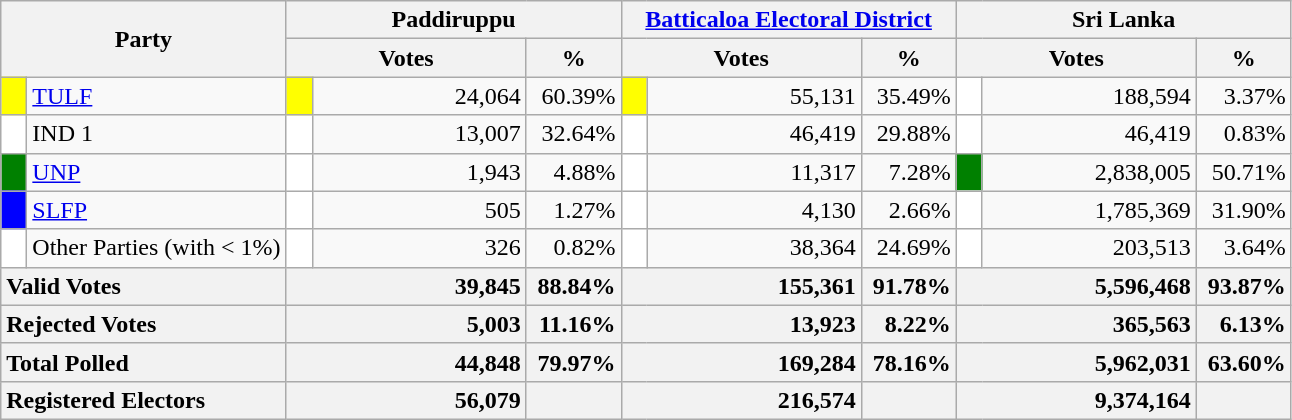<table class="wikitable">
<tr>
<th colspan="2" width="144px"rowspan="2">Party</th>
<th colspan="3" width="216px">Paddiruppu</th>
<th colspan="3" width="216px"><a href='#'>Batticaloa Electoral District</a></th>
<th colspan="3" width="216px">Sri Lanka</th>
</tr>
<tr>
<th colspan="2" width="144px">Votes</th>
<th>%</th>
<th colspan="2" width="144px">Votes</th>
<th>%</th>
<th colspan="2" width="144px">Votes</th>
<th>%</th>
</tr>
<tr>
<td style="background-color:yellow;" width="10px"></td>
<td style="text-align:left;"><a href='#'>TULF</a></td>
<td style="background-color:yellow;" width="10px"></td>
<td style="text-align:right;">24,064</td>
<td style="text-align:right;">60.39%</td>
<td style="background-color:yellow;" width="10px"></td>
<td style="text-align:right;">55,131</td>
<td style="text-align:right;">35.49%</td>
<td style="background-color:white;" width="10px"></td>
<td style="text-align:right;">188,594</td>
<td style="text-align:right;">3.37%</td>
</tr>
<tr>
<td style="background-color:white;" width="10px"></td>
<td style="text-align:left;">IND 1</td>
<td style="background-color:white;" width="10px"></td>
<td style="text-align:right;">13,007</td>
<td style="text-align:right;">32.64%</td>
<td style="background-color:white;" width="10px"></td>
<td style="text-align:right;">46,419</td>
<td style="text-align:right;">29.88%</td>
<td style="background-color:white;" width="10px"></td>
<td style="text-align:right;">46,419</td>
<td style="text-align:right;">0.83%</td>
</tr>
<tr>
<td style="background-color:green;" width="10px"></td>
<td style="text-align:left;"><a href='#'>UNP</a></td>
<td style="background-color:white;" width="10px"></td>
<td style="text-align:right;">1,943</td>
<td style="text-align:right;">4.88%</td>
<td style="background-color:white;" width="10px"></td>
<td style="text-align:right;">11,317</td>
<td style="text-align:right;">7.28%</td>
<td style="background-color:green;" width="10px"></td>
<td style="text-align:right;">2,838,005</td>
<td style="text-align:right;">50.71%</td>
</tr>
<tr>
<td style="background-color:blue;" width="10px"></td>
<td style="text-align:left;"><a href='#'>SLFP</a></td>
<td style="background-color:white;" width="10px"></td>
<td style="text-align:right;">505</td>
<td style="text-align:right;">1.27%</td>
<td style="background-color:white;" width="10px"></td>
<td style="text-align:right;">4,130</td>
<td style="text-align:right;">2.66%</td>
<td style="background-color:white;" width="10px"></td>
<td style="text-align:right;">1,785,369</td>
<td style="text-align:right;">31.90%</td>
</tr>
<tr>
<td style="background-color:white;" width="10px"></td>
<td style="text-align:left;">Other Parties (with < 1%)</td>
<td style="background-color:white;" width="10px"></td>
<td style="text-align:right;">326</td>
<td style="text-align:right;">0.82%</td>
<td style="background-color:white;" width="10px"></td>
<td style="text-align:right;">38,364</td>
<td style="text-align:right;">24.69%</td>
<td style="background-color:white;" width="10px"></td>
<td style="text-align:right;">203,513</td>
<td style="text-align:right;">3.64%</td>
</tr>
<tr>
<th colspan="2" width="144px"style="text-align:left;">Valid Votes</th>
<th style="text-align:right;"colspan="2" width="144px">39,845</th>
<th style="text-align:right;">88.84%</th>
<th style="text-align:right;"colspan="2" width="144px">155,361</th>
<th style="text-align:right;">91.78%</th>
<th style="text-align:right;"colspan="2" width="144px">5,596,468</th>
<th style="text-align:right;">93.87%</th>
</tr>
<tr>
<th colspan="2" width="144px"style="text-align:left;">Rejected Votes</th>
<th style="text-align:right;"colspan="2" width="144px">5,003</th>
<th style="text-align:right;">11.16%</th>
<th style="text-align:right;"colspan="2" width="144px">13,923</th>
<th style="text-align:right;">8.22%</th>
<th style="text-align:right;"colspan="2" width="144px">365,563</th>
<th style="text-align:right;">6.13%</th>
</tr>
<tr>
<th colspan="2" width="144px"style="text-align:left;">Total Polled</th>
<th style="text-align:right;"colspan="2" width="144px">44,848</th>
<th style="text-align:right;">79.97%</th>
<th style="text-align:right;"colspan="2" width="144px">169,284</th>
<th style="text-align:right;">78.16%</th>
<th style="text-align:right;"colspan="2" width="144px">5,962,031</th>
<th style="text-align:right;">63.60%</th>
</tr>
<tr>
<th colspan="2" width="144px"style="text-align:left;">Registered Electors</th>
<th style="text-align:right;"colspan="2" width="144px">56,079</th>
<th></th>
<th style="text-align:right;"colspan="2" width="144px">216,574</th>
<th></th>
<th style="text-align:right;"colspan="2" width="144px">9,374,164</th>
<th></th>
</tr>
</table>
